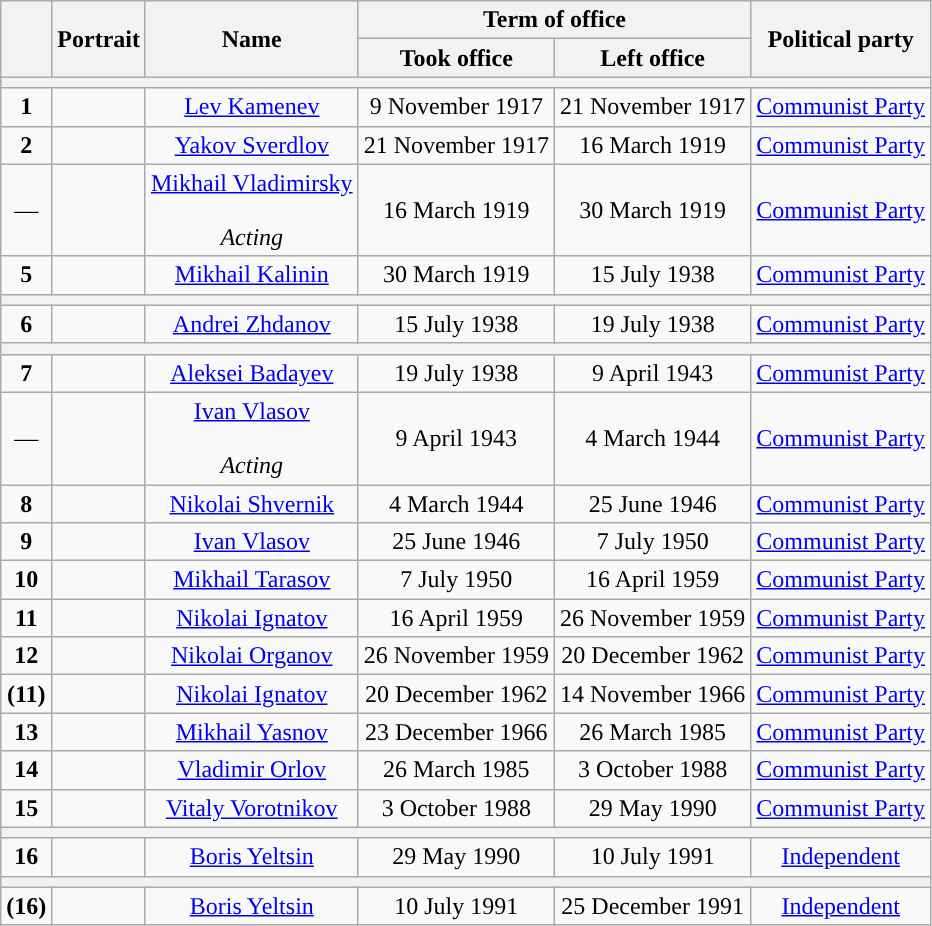<table class="wikitable" style="text-align:center">
<tr>
<th rowspan=2></th>
<th rowspan=2>Portrait</th>
<th rowspan=2>Name<br></th>
<th colspan=2>Term of office</th>
<th rowspan=2>Political party</th>
</tr>
<tr>
<th>Took office</th>
<th>Left office</th>
</tr>
<tr>
<th colspan="6"></th>
</tr>
<tr>
<td style="background: "><strong>1</strong></td>
<td></td>
<td><a href='#'>Lev Kamenev</a><br></td>
<td>9 November 1917</td>
<td>21 November 1917</td>
<td><a href='#'>Communist Party</a></td>
</tr>
<tr>
<td style="background: "><strong>2</strong></td>
<td></td>
<td><a href='#'>Yakov Sverdlov</a><br></td>
<td>21 November 1917</td>
<td>16 March 1919</td>
<td><a href='#'>Communist Party</a></td>
</tr>
<tr>
<td style="background: ">—</td>
<td></td>
<td><a href='#'>Mikhail Vladimirsky</a><br><br><em>Acting</em></td>
<td>16 March 1919</td>
<td>30 March 1919</td>
<td><a href='#'>Communist Party</a></td>
</tr>
<tr>
<td style="background: "><strong>5</strong></td>
<td></td>
<td><a href='#'>Mikhail Kalinin</a><br></td>
<td>30 March 1919</td>
<td>15 July 1938</td>
<td><a href='#'>Communist Party</a></td>
</tr>
<tr>
<th colspan="6"></th>
</tr>
<tr>
<td style="background: "><strong>6</strong></td>
<td></td>
<td><a href='#'>Andrei Zhdanov</a><br></td>
<td>15 July 1938</td>
<td>19 July 1938</td>
<td><a href='#'>Communist Party</a></td>
</tr>
<tr>
<th colspan="6"></th>
</tr>
<tr>
<td style="background: "><strong>7</strong></td>
<td></td>
<td><a href='#'>Aleksei Badayev</a><br></td>
<td>19 July 1938</td>
<td>9 April 1943</td>
<td><a href='#'>Communist Party</a></td>
</tr>
<tr>
<td style="background: ">—</td>
<td></td>
<td><a href='#'>Ivan Vlasov</a><br><br><em>Acting</em></td>
<td>9 April 1943</td>
<td>4 March 1944</td>
<td><a href='#'>Communist Party</a></td>
</tr>
<tr>
<td style="background: "><strong>8</strong></td>
<td></td>
<td><a href='#'>Nikolai Shvernik</a><br></td>
<td>4 March 1944</td>
<td>25 June 1946</td>
<td><a href='#'>Communist Party</a></td>
</tr>
<tr>
<td style="background: "><strong>9</strong></td>
<td></td>
<td><a href='#'>Ivan Vlasov</a><br></td>
<td>25 June 1946</td>
<td>7 July 1950</td>
<td><a href='#'>Communist Party</a></td>
</tr>
<tr>
<td style="background: "><strong>10</strong></td>
<td></td>
<td><a href='#'>Mikhail Tarasov</a><br></td>
<td>7 July 1950</td>
<td>16 April 1959</td>
<td><a href='#'>Communist Party</a></td>
</tr>
<tr>
<td style="background: "><strong>11</strong></td>
<td></td>
<td><a href='#'>Nikolai Ignatov</a><br></td>
<td>16 April 1959</td>
<td>26 November 1959</td>
<td><a href='#'>Communist Party</a></td>
</tr>
<tr>
<td style="background: "><strong>12</strong></td>
<td></td>
<td><a href='#'>Nikolai Organov</a><br></td>
<td>26 November 1959</td>
<td>20 December 1962</td>
<td><a href='#'>Communist Party</a></td>
</tr>
<tr>
<td style="background: "><strong>(11)</strong></td>
<td></td>
<td><a href='#'>Nikolai Ignatov</a><br></td>
<td>20 December 1962</td>
<td>14 November 1966</td>
<td><a href='#'>Communist Party</a></td>
</tr>
<tr>
<td style="background: "><strong>13</strong></td>
<td></td>
<td><a href='#'>Mikhail Yasnov</a><br></td>
<td>23 December 1966</td>
<td>26 March 1985</td>
<td><a href='#'>Communist Party</a></td>
</tr>
<tr>
<td style="background: "><strong>14</strong></td>
<td></td>
<td><a href='#'>Vladimir Orlov</a><br></td>
<td>26 March 1985</td>
<td>3 October 1988</td>
<td><a href='#'>Communist Party</a></td>
</tr>
<tr>
<td style="background: "><strong>15</strong></td>
<td></td>
<td><a href='#'>Vitaly Vorotnikov</a><br></td>
<td>3 October 1988</td>
<td>29 May 1990</td>
<td><a href='#'>Communist Party</a></td>
</tr>
<tr>
<th colspan="6"></th>
</tr>
<tr>
<td style="background: "><strong>16</strong></td>
<td></td>
<td><a href='#'>Boris Yeltsin</a><br></td>
<td>29 May 1990</td>
<td>10 July 1991</td>
<td><a href='#'>Independent</a></td>
</tr>
<tr>
<th colspan="6"></th>
</tr>
<tr>
<td style="background: "><strong>(16)</strong></td>
<td></td>
<td><a href='#'>Boris Yeltsin</a><br></td>
<td>10 July 1991</td>
<td>25 December 1991</td>
<td><a href='#'>Independent</a></td>
</tr>
</table>
